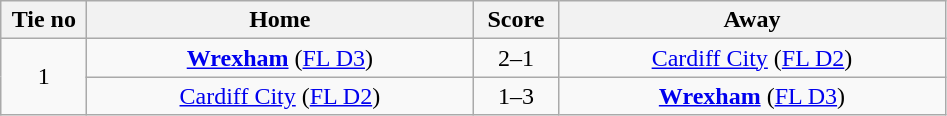<table class="wikitable" style="text-align:center">
<tr>
<th width=50>Tie no</th>
<th width=250>Home</th>
<th width=50>Score</th>
<th width=250>Away</th>
</tr>
<tr>
<td rowspan=2>1</td>
<td><strong><a href='#'>Wrexham</a></strong> (<a href='#'>FL D3</a>)</td>
<td>2–1</td>
<td><a href='#'>Cardiff City</a> (<a href='#'>FL D2</a>)</td>
</tr>
<tr>
<td><a href='#'>Cardiff City</a> (<a href='#'>FL D2</a>)</td>
<td>1–3</td>
<td><strong><a href='#'>Wrexham</a></strong> (<a href='#'>FL D3</a>)</td>
</tr>
</table>
